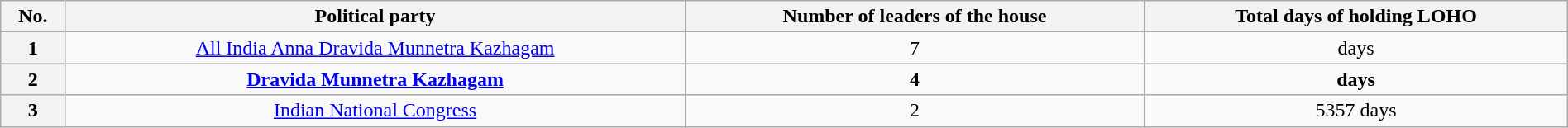<table class="wikitable sortable" style="width:100%; text-align:center">
<tr>
<th>No.</th>
<th>Political party</th>
<th>Number of leaders of the house</th>
<th>Total days of holding LOHO</th>
</tr>
<tr>
<th>1</th>
<td><a href='#'>All India Anna Dravida Munnetra Kazhagam</a></td>
<td>7</td>
<td> days</td>
</tr>
<tr>
<th>2</th>
<td><strong><a href='#'>Dravida Munnetra Kazhagam</a></strong></td>
<td><strong>4</strong></td>
<td><strong> days</strong></td>
</tr>
<tr>
<th>3</th>
<td><a href='#'>Indian National Congress</a></td>
<td>2</td>
<td>5357 days</td>
</tr>
</table>
